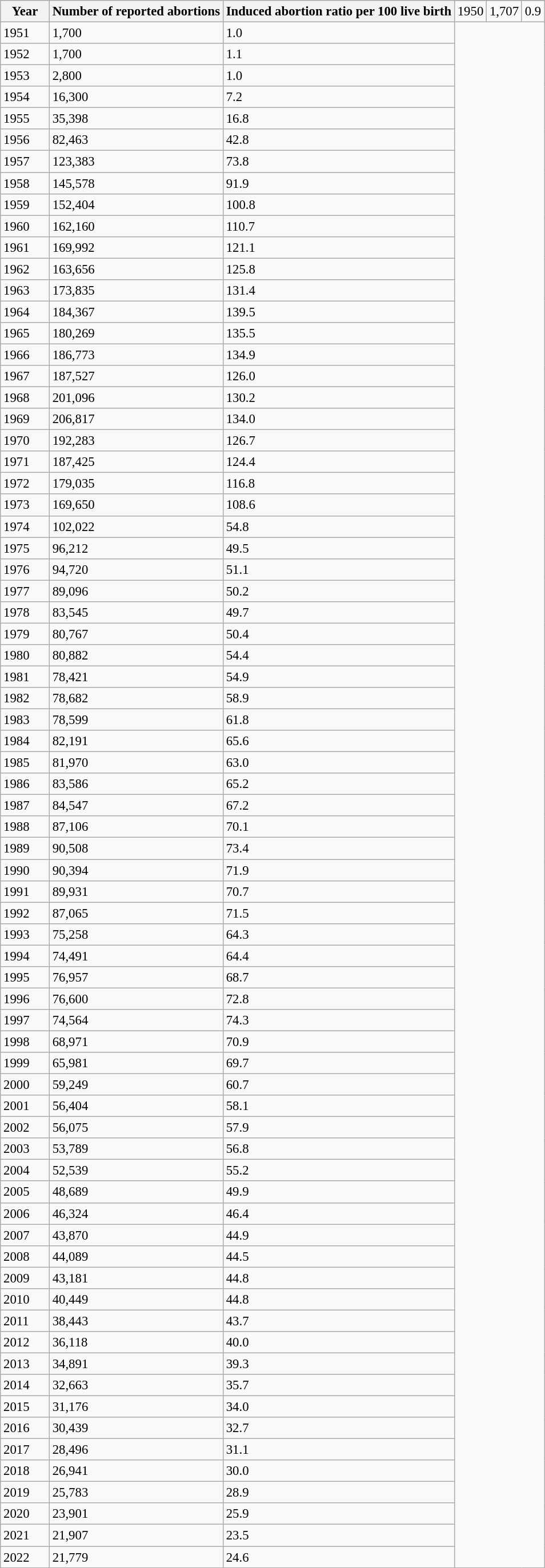<table class="wikitable sortable" style="text-align: left; font-size:95%;">
<tr bgcolor="#efefef">
<th rowspan=2 width="50">Year</th>
<th rowspan="2">Number of reported abortions</th>
<th rowspan="2">Induced abortion ratio per 100 live birth</th>
</tr>
<tr>
<td>1950</td>
<td>1,707</td>
<td>0.9</td>
</tr>
<tr>
<td>1951</td>
<td>1,700</td>
<td>1.0</td>
</tr>
<tr>
<td>1952</td>
<td>1,700</td>
<td>1.1</td>
</tr>
<tr>
<td>1953</td>
<td>2,800</td>
<td>1.0</td>
</tr>
<tr>
<td>1954</td>
<td>16,300</td>
<td>7.2</td>
</tr>
<tr>
<td>1955</td>
<td>35,398</td>
<td>16.8</td>
</tr>
<tr>
<td>1956</td>
<td>82,463</td>
<td>42.8</td>
</tr>
<tr>
<td>1957</td>
<td>123,383</td>
<td>73.8</td>
</tr>
<tr>
<td>1958</td>
<td>145,578</td>
<td>91.9</td>
</tr>
<tr>
<td>1959</td>
<td>152,404</td>
<td>100.8</td>
</tr>
<tr>
<td>1960</td>
<td>162,160</td>
<td>110.7</td>
</tr>
<tr>
<td>1961</td>
<td>169,992</td>
<td>121.1</td>
</tr>
<tr>
<td>1962</td>
<td>163,656</td>
<td>125.8</td>
</tr>
<tr>
<td>1963</td>
<td>173,835</td>
<td>131.4</td>
</tr>
<tr>
<td>1964</td>
<td>184,367</td>
<td>139.5</td>
</tr>
<tr>
<td>1965</td>
<td>180,269</td>
<td>135.5</td>
</tr>
<tr>
<td>1966</td>
<td>186,773</td>
<td>134.9</td>
</tr>
<tr>
<td>1967</td>
<td>187,527</td>
<td>126.0</td>
</tr>
<tr>
<td>1968</td>
<td>201,096</td>
<td>130.2</td>
</tr>
<tr>
<td>1969</td>
<td>206,817</td>
<td>134.0</td>
</tr>
<tr>
<td>1970</td>
<td>192,283</td>
<td>126.7</td>
</tr>
<tr>
<td>1971</td>
<td>187,425</td>
<td>124.4</td>
</tr>
<tr>
<td>1972</td>
<td>179,035</td>
<td>116.8</td>
</tr>
<tr>
<td>1973</td>
<td>169,650</td>
<td>108.6</td>
</tr>
<tr>
<td>1974</td>
<td>102,022</td>
<td>54.8</td>
</tr>
<tr>
<td>1975</td>
<td>96,212</td>
<td>49.5</td>
</tr>
<tr>
<td>1976</td>
<td>94,720</td>
<td>51.1</td>
</tr>
<tr>
<td>1977</td>
<td>89,096</td>
<td>50.2</td>
</tr>
<tr>
<td>1978</td>
<td>83,545</td>
<td>49.7</td>
</tr>
<tr>
<td>1979</td>
<td>80,767</td>
<td>50.4</td>
</tr>
<tr>
<td>1980</td>
<td>80,882</td>
<td>54.4</td>
</tr>
<tr>
<td>1981</td>
<td>78,421</td>
<td>54.9</td>
</tr>
<tr>
<td>1982</td>
<td>78,682</td>
<td>58.9</td>
</tr>
<tr>
<td>1983</td>
<td>78,599</td>
<td>61.8</td>
</tr>
<tr>
<td>1984</td>
<td>82,191</td>
<td>65.6</td>
</tr>
<tr>
<td>1985</td>
<td>81,970</td>
<td>63.0</td>
</tr>
<tr>
<td>1986</td>
<td>83,586</td>
<td>65.2</td>
</tr>
<tr>
<td>1987</td>
<td>84,547</td>
<td>67.2</td>
</tr>
<tr>
<td>1988</td>
<td>87,106</td>
<td>70.1</td>
</tr>
<tr>
<td>1989</td>
<td>90,508</td>
<td>73.4</td>
</tr>
<tr>
<td>1990</td>
<td>90,394</td>
<td>71.9</td>
</tr>
<tr>
<td>1991</td>
<td>89,931</td>
<td>70.7</td>
</tr>
<tr>
<td>1992</td>
<td>87,065</td>
<td>71.5</td>
</tr>
<tr>
<td>1993</td>
<td>75,258</td>
<td>64.3</td>
</tr>
<tr>
<td>1994</td>
<td>74,491</td>
<td>64.4</td>
</tr>
<tr>
<td>1995</td>
<td>76,957</td>
<td>68.7</td>
</tr>
<tr>
<td>1996</td>
<td>76,600</td>
<td>72.8</td>
</tr>
<tr>
<td>1997</td>
<td>74,564</td>
<td>74.3</td>
</tr>
<tr>
<td>1998</td>
<td>68,971</td>
<td>70.9</td>
</tr>
<tr>
<td>1999</td>
<td>65,981</td>
<td>69.7</td>
</tr>
<tr>
<td>2000</td>
<td>59,249</td>
<td>60.7</td>
</tr>
<tr>
<td>2001</td>
<td>56,404</td>
<td>58.1</td>
</tr>
<tr>
<td>2002</td>
<td>56,075</td>
<td>57.9</td>
</tr>
<tr>
<td>2003</td>
<td>53,789</td>
<td>56.8</td>
</tr>
<tr>
<td>2004</td>
<td>52,539</td>
<td>55.2</td>
</tr>
<tr>
<td>2005</td>
<td>48,689</td>
<td>49.9</td>
</tr>
<tr>
<td>2006</td>
<td>46,324</td>
<td>46.4</td>
</tr>
<tr>
<td>2007</td>
<td>43,870</td>
<td>44.9</td>
</tr>
<tr>
<td>2008</td>
<td>44,089</td>
<td>44.5</td>
</tr>
<tr>
<td>2009</td>
<td>43,181</td>
<td>44.8</td>
</tr>
<tr>
<td>2010</td>
<td>40,449</td>
<td>44.8</td>
</tr>
<tr>
<td>2011</td>
<td>38,443</td>
<td>43.7</td>
</tr>
<tr>
<td>2012</td>
<td>36,118</td>
<td>40.0</td>
</tr>
<tr>
<td>2013</td>
<td>34,891</td>
<td>39.3</td>
</tr>
<tr>
<td>2014</td>
<td>32,663</td>
<td>35.7</td>
</tr>
<tr>
<td>2015</td>
<td>31,176</td>
<td>34.0</td>
</tr>
<tr>
<td>2016</td>
<td>30,439</td>
<td>32.7</td>
</tr>
<tr>
<td>2017</td>
<td>28,496</td>
<td>31.1</td>
</tr>
<tr>
<td>2018</td>
<td>26,941</td>
<td>30.0</td>
</tr>
<tr>
<td>2019</td>
<td>25,783</td>
<td>28.9</td>
</tr>
<tr>
<td>2020</td>
<td>23,901</td>
<td>25.9</td>
</tr>
<tr>
<td>2021</td>
<td>21,907</td>
<td>23.5</td>
</tr>
<tr>
<td>2022</td>
<td>21,779</td>
<td>24.6</td>
</tr>
</table>
